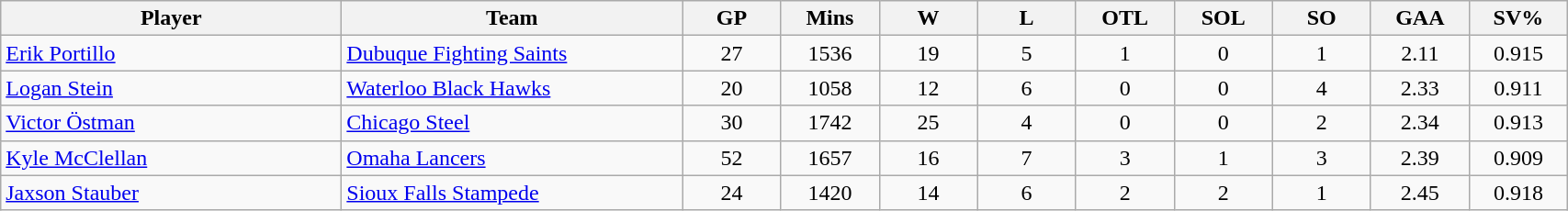<table class="wikitable sortable" style="text-align: center">
<tr>
<td class="unsortable" align=center bgcolor=#F2F2F2 style="width: 15em"><strong>Player</strong></td>
<th style="width: 15em">Team</th>
<th style="width: 4em">GP</th>
<th style="width: 4em">Mins</th>
<th style="width: 4em">W</th>
<th style="width: 4em">L</th>
<th style="width: 4em">OTL</th>
<th style="width: 4em">SOL</th>
<th style="width: 4em">SO</th>
<th style="width: 4em">GAA</th>
<th style="width: 4em">SV%</th>
</tr>
<tr>
<td align=left><a href='#'>Erik Portillo</a></td>
<td align=left><a href='#'>Dubuque Fighting Saints</a></td>
<td>27</td>
<td>1536</td>
<td>19</td>
<td>5</td>
<td>1</td>
<td>0</td>
<td>1</td>
<td>2.11</td>
<td>0.915</td>
</tr>
<tr>
<td align=left><a href='#'>Logan Stein</a></td>
<td align=left><a href='#'>Waterloo Black Hawks</a></td>
<td>20</td>
<td>1058</td>
<td>12</td>
<td>6</td>
<td>0</td>
<td>0</td>
<td>4</td>
<td>2.33</td>
<td>0.911</td>
</tr>
<tr>
<td align=left><a href='#'>Victor Östman</a></td>
<td align=left><a href='#'>Chicago Steel</a></td>
<td>30</td>
<td>1742</td>
<td>25</td>
<td>4</td>
<td>0</td>
<td>0</td>
<td>2</td>
<td>2.34</td>
<td>0.913</td>
</tr>
<tr>
<td align=left><a href='#'>Kyle McClellan</a></td>
<td align=left><a href='#'>Omaha Lancers</a></td>
<td>52</td>
<td>1657</td>
<td>16</td>
<td>7</td>
<td>3</td>
<td>1</td>
<td>3</td>
<td>2.39</td>
<td>0.909</td>
</tr>
<tr>
<td align=left><a href='#'>Jaxson Stauber</a></td>
<td align=left><a href='#'>Sioux Falls Stampede</a></td>
<td>24</td>
<td>1420</td>
<td>14</td>
<td>6</td>
<td>2</td>
<td>2</td>
<td>1</td>
<td>2.45</td>
<td>0.918</td>
</tr>
</table>
